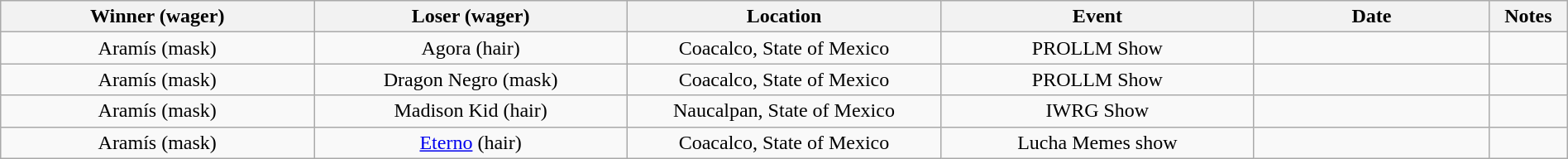<table class="wikitable sortable" width=100%  style="text-align: center">
<tr>
<th width=20% scope="col">Winner (wager)</th>
<th width=20% scope="col">Loser (wager)</th>
<th width=20% scope="col">Location</th>
<th width=20% scope="col">Event</th>
<th width=15% scope="col">Date</th>
<th class="unsortable" width=5% scope="col">Notes</th>
</tr>
<tr>
<td>Aramís (mask)</td>
<td>Agora (hair)</td>
<td>Coacalco, State of Mexico</td>
<td>PROLLM Show</td>
<td></td>
<td></td>
</tr>
<tr>
<td>Aramís (mask)</td>
<td>Dragon Negro (mask)</td>
<td>Coacalco, State of Mexico</td>
<td>PROLLM Show</td>
<td></td>
<td></td>
</tr>
<tr>
<td>Aramís (mask)</td>
<td>Madison Kid (hair)</td>
<td>Naucalpan, State of Mexico</td>
<td>IWRG Show</td>
<td></td>
<td></td>
</tr>
<tr>
<td>Aramís (mask)</td>
<td><a href='#'>Eterno</a> (hair)</td>
<td>Coacalco, State of Mexico</td>
<td>Lucha Memes show</td>
<td></td>
<td></td>
</tr>
</table>
